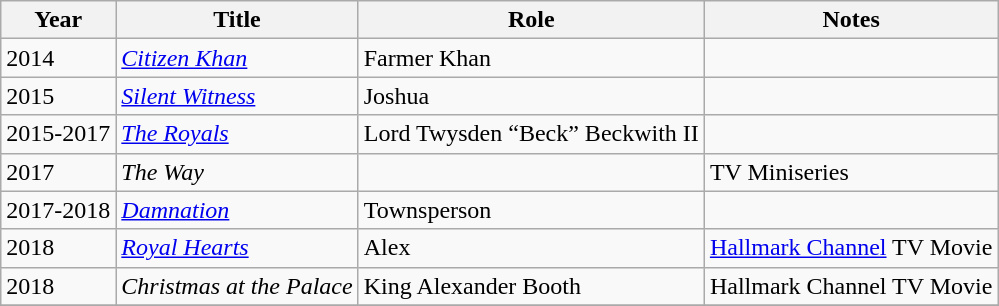<table class="wikitable sortable">
<tr>
<th>Year</th>
<th>Title</th>
<th>Role</th>
<th class="unsortable">Notes</th>
</tr>
<tr>
<td>2014</td>
<td><em><a href='#'>Citizen Khan</a></em></td>
<td>Farmer Khan</td>
<td></td>
</tr>
<tr>
<td>2015</td>
<td><em><a href='#'>Silent Witness</a></em></td>
<td>Joshua</td>
<td></td>
</tr>
<tr>
<td>2015-2017</td>
<td><em><a href='#'>The Royals</a></em></td>
<td>Lord Twysden “Beck” Beckwith II</td>
<td></td>
</tr>
<tr>
<td>2017</td>
<td><em>The Way</em></td>
<td></td>
<td>TV Miniseries</td>
</tr>
<tr>
<td>2017-2018</td>
<td><em><a href='#'>Damnation</a></em></td>
<td>Townsperson</td>
<td></td>
</tr>
<tr>
<td>2018</td>
<td><em><a href='#'>Royal Hearts</a></em></td>
<td>Alex</td>
<td><a href='#'>Hallmark Channel</a> TV Movie</td>
</tr>
<tr>
<td>2018</td>
<td><em>Christmas at the Palace</em></td>
<td>King Alexander Booth</td>
<td>Hallmark Channel TV Movie</td>
</tr>
<tr>
</tr>
</table>
